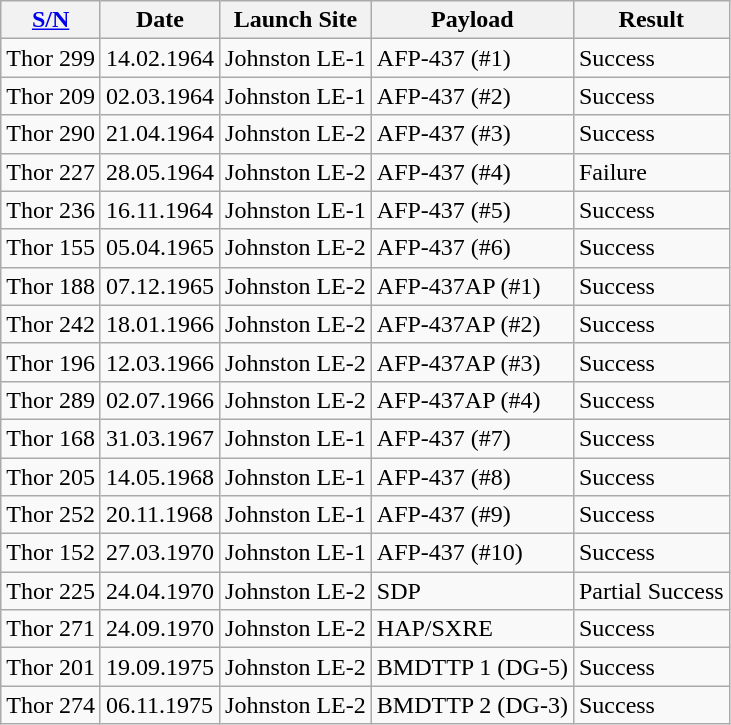<table class="wikitable">
<tr>
<th><a href='#'>S/N</a></th>
<th>Date</th>
<th>Launch Site</th>
<th>Payload</th>
<th>Result</th>
</tr>
<tr>
<td>Thor 299</td>
<td>14.02.1964</td>
<td>Johnston LE-1</td>
<td>AFP-437 (#1)</td>
<td>Success</td>
</tr>
<tr>
<td>Thor 209</td>
<td>02.03.1964</td>
<td>Johnston LE-1</td>
<td>AFP-437 (#2)</td>
<td>Success</td>
</tr>
<tr>
<td>Thor 290</td>
<td>21.04.1964</td>
<td>Johnston LE-2</td>
<td>AFP-437 (#3)</td>
<td>Success</td>
</tr>
<tr>
<td>Thor 227</td>
<td>28.05.1964</td>
<td>Johnston LE-2</td>
<td>AFP-437 (#4)</td>
<td>Failure</td>
</tr>
<tr>
<td>Thor 236</td>
<td>16.11.1964</td>
<td>Johnston LE-1</td>
<td>AFP-437 (#5)</td>
<td>Success</td>
</tr>
<tr>
<td>Thor 155</td>
<td>05.04.1965</td>
<td>Johnston LE-2</td>
<td>AFP-437 (#6)</td>
<td>Success</td>
</tr>
<tr>
<td>Thor 188</td>
<td>07.12.1965</td>
<td>Johnston LE-2</td>
<td>AFP-437AP (#1)</td>
<td>Success</td>
</tr>
<tr>
<td>Thor 242</td>
<td>18.01.1966</td>
<td>Johnston LE-2</td>
<td>AFP-437AP (#2)</td>
<td>Success</td>
</tr>
<tr>
<td>Thor 196</td>
<td>12.03.1966</td>
<td>Johnston LE-2</td>
<td>AFP-437AP (#3)</td>
<td>Success</td>
</tr>
<tr>
<td>Thor 289</td>
<td>02.07.1966</td>
<td>Johnston LE-2</td>
<td>AFP-437AP (#4)</td>
<td>Success</td>
</tr>
<tr>
<td>Thor 168</td>
<td>31.03.1967</td>
<td>Johnston LE-1</td>
<td>AFP-437 (#7)</td>
<td>Success</td>
</tr>
<tr>
<td>Thor 205</td>
<td>14.05.1968</td>
<td>Johnston LE-1</td>
<td>AFP-437 (#8)</td>
<td>Success</td>
</tr>
<tr>
<td>Thor 252</td>
<td>20.11.1968</td>
<td>Johnston LE-1</td>
<td>AFP-437 (#9)</td>
<td>Success</td>
</tr>
<tr>
<td>Thor 152</td>
<td>27.03.1970</td>
<td>Johnston LE-1</td>
<td>AFP-437 (#10)</td>
<td>Success</td>
</tr>
<tr>
<td>Thor 225</td>
<td>24.04.1970</td>
<td>Johnston LE-2</td>
<td>SDP</td>
<td>Partial Success</td>
</tr>
<tr>
<td>Thor 271</td>
<td>24.09.1970</td>
<td>Johnston LE-2</td>
<td>HAP/SXRE</td>
<td>Success</td>
</tr>
<tr>
<td>Thor 201</td>
<td>19.09.1975</td>
<td>Johnston LE-2</td>
<td>BMDTTP 1 (DG-5)</td>
<td>Success</td>
</tr>
<tr>
<td>Thor 274</td>
<td>06.11.1975</td>
<td>Johnston LE-2</td>
<td>BMDTTP 2 (DG-3)</td>
<td>Success</td>
</tr>
</table>
